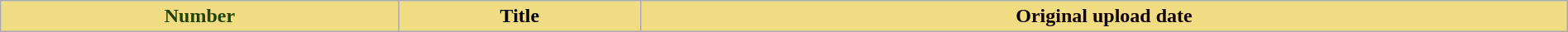<table class="sortable wikitable plainrowheaders" style="width:100%;">
<tr>
<th style="background-color:#F0DC82; color:#240; text-align:center;">Number</th>
<th style="background-color:#F0DC82; color:#001; text-align:center;">Title</th>
<th style="background-color:#F0DC82; color:#100; text-align:center;">Original upload date<br>





</th>
</tr>
</table>
